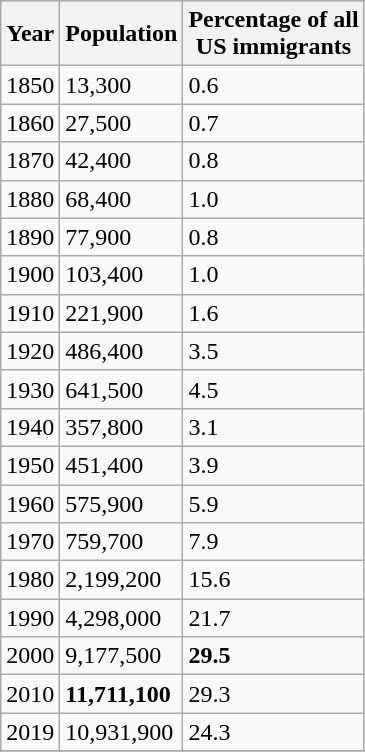<table class="wikitable sortable">
<tr>
<th>Year</th>
<th>Population</th>
<th>Percentage of all<br> US immigrants</th>
</tr>
<tr>
<td>1850</td>
<td>13,300</td>
<td>0.6</td>
</tr>
<tr>
<td>1860</td>
<td>27,500</td>
<td>0.7</td>
</tr>
<tr>
<td>1870</td>
<td>42,400</td>
<td>0.8</td>
</tr>
<tr>
<td>1880</td>
<td>68,400</td>
<td>1.0</td>
</tr>
<tr>
<td>1890</td>
<td>77,900</td>
<td>0.8</td>
</tr>
<tr>
<td>1900</td>
<td>103,400</td>
<td>1.0</td>
</tr>
<tr>
<td>1910</td>
<td>221,900</td>
<td>1.6</td>
</tr>
<tr>
<td>1920</td>
<td>486,400</td>
<td>3.5</td>
</tr>
<tr>
<td>1930</td>
<td>641,500</td>
<td>4.5</td>
</tr>
<tr>
<td>1940</td>
<td>357,800</td>
<td>3.1</td>
</tr>
<tr>
<td>1950</td>
<td>451,400</td>
<td>3.9</td>
</tr>
<tr>
<td>1960</td>
<td>575,900</td>
<td>5.9</td>
</tr>
<tr>
<td>1970</td>
<td>759,700</td>
<td>7.9</td>
</tr>
<tr>
<td>1980</td>
<td>2,199,200</td>
<td>15.6</td>
</tr>
<tr>
<td>1990</td>
<td>4,298,000</td>
<td>21.7</td>
</tr>
<tr>
<td>2000</td>
<td>9,177,500</td>
<td><strong>29.5</strong></td>
</tr>
<tr>
<td>2010</td>
<td><strong>11,711,100</strong></td>
<td>29.3</td>
</tr>
<tr>
<td>2019</td>
<td>10,931,900</td>
<td>24.3</td>
</tr>
<tr>
</tr>
</table>
